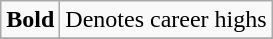<table class="wikitable">
<tr>
<td><strong>Bold</strong></td>
<td>Denotes career highs</td>
</tr>
<tr>
</tr>
</table>
